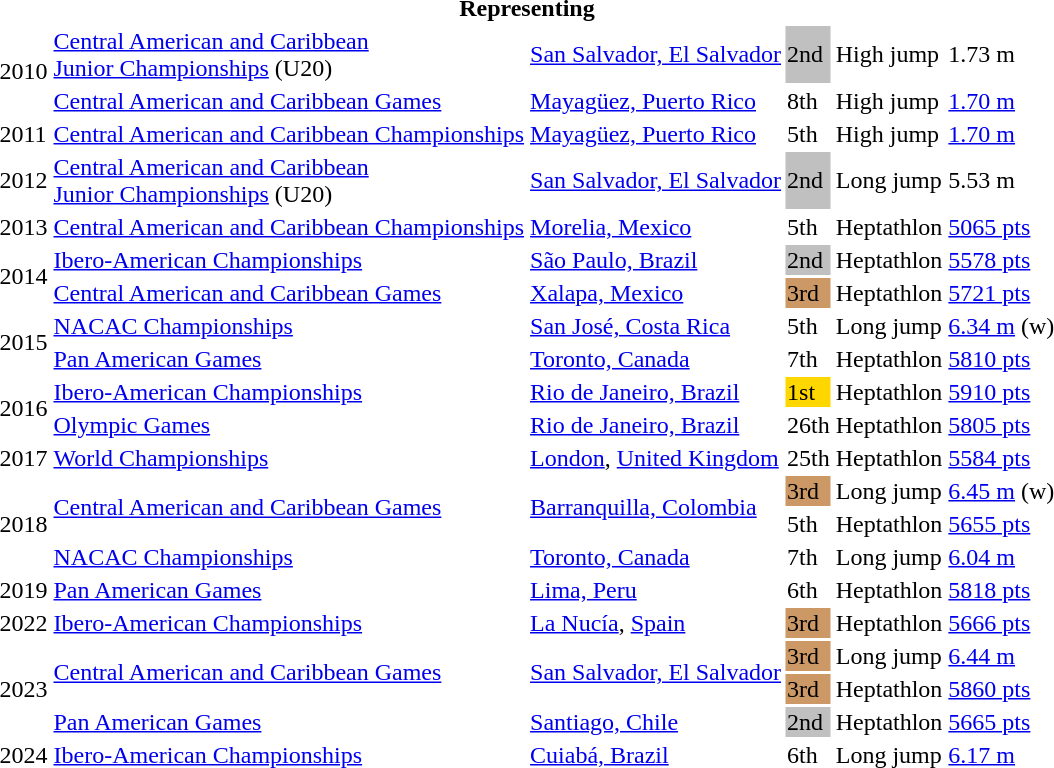<table>
<tr>
<th colspan="6">Representing </th>
</tr>
<tr>
<td rowspan=2>2010</td>
<td><a href='#'>Central American and Caribbean<br>Junior Championships</a> (U20)</td>
<td><a href='#'>San Salvador, El Salvador</a></td>
<td bgcolor=silver>2nd</td>
<td>High jump</td>
<td>1.73 m</td>
</tr>
<tr>
<td><a href='#'>Central American and Caribbean Games</a></td>
<td><a href='#'>Mayagüez, Puerto Rico</a></td>
<td>8th</td>
<td>High jump</td>
<td><a href='#'>1.70 m</a></td>
</tr>
<tr>
<td>2011</td>
<td><a href='#'>Central American and Caribbean Championships</a></td>
<td><a href='#'>Mayagüez, Puerto Rico</a></td>
<td>5th</td>
<td>High jump</td>
<td><a href='#'>1.70 m</a></td>
</tr>
<tr>
<td>2012</td>
<td><a href='#'>Central American and Caribbean<br>Junior Championships</a> (U20)</td>
<td><a href='#'>San Salvador, El Salvador</a></td>
<td bgcolor=silver>2nd</td>
<td>Long jump</td>
<td>5.53 m</td>
</tr>
<tr>
<td>2013</td>
<td><a href='#'>Central American and Caribbean Championships</a></td>
<td><a href='#'>Morelia, Mexico</a></td>
<td>5th</td>
<td>Heptathlon</td>
<td><a href='#'>5065 pts</a></td>
</tr>
<tr>
<td rowspan=2>2014</td>
<td><a href='#'>Ibero-American Championships</a></td>
<td><a href='#'>São Paulo, Brazil</a></td>
<td bgcolor=silver>2nd</td>
<td>Heptathlon</td>
<td><a href='#'>5578 pts</a></td>
</tr>
<tr>
<td><a href='#'>Central American and Caribbean Games</a></td>
<td><a href='#'>Xalapa, Mexico</a></td>
<td bgcolor=cc9966>3rd</td>
<td>Heptathlon</td>
<td><a href='#'>5721 pts</a></td>
</tr>
<tr>
<td rowspan=2>2015</td>
<td><a href='#'>NACAC Championships</a></td>
<td><a href='#'>San José, Costa Rica</a></td>
<td>5th</td>
<td>Long jump</td>
<td><a href='#'>6.34 m</a> (w)</td>
</tr>
<tr>
<td><a href='#'>Pan American Games</a></td>
<td><a href='#'>Toronto, Canada</a></td>
<td>7th</td>
<td>Heptathlon</td>
<td><a href='#'>5810 pts</a></td>
</tr>
<tr>
<td rowspan=2>2016</td>
<td><a href='#'>Ibero-American Championships</a></td>
<td><a href='#'>Rio de Janeiro, Brazil</a></td>
<td bgcolor=gold>1st</td>
<td>Heptathlon</td>
<td><a href='#'>5910 pts</a></td>
</tr>
<tr>
<td><a href='#'>Olympic Games</a></td>
<td><a href='#'>Rio de Janeiro, Brazil</a></td>
<td>26th</td>
<td>Heptathlon</td>
<td><a href='#'>5805 pts</a></td>
</tr>
<tr>
<td>2017</td>
<td><a href='#'>World Championships</a></td>
<td><a href='#'>London</a>, <a href='#'>United Kingdom</a></td>
<td>25th</td>
<td>Heptathlon</td>
<td><a href='#'>5584 pts</a></td>
</tr>
<tr>
<td rowspan=3>2018</td>
<td rowspan=2><a href='#'>Central American and Caribbean Games</a></td>
<td rowspan=2><a href='#'>Barranquilla, Colombia</a></td>
<td bgcolor=cc9966>3rd</td>
<td>Long jump</td>
<td><a href='#'>6.45 m</a> (w)</td>
</tr>
<tr>
<td>5th</td>
<td>Heptathlon</td>
<td><a href='#'>5655 pts</a></td>
</tr>
<tr>
<td><a href='#'>NACAC Championships</a></td>
<td><a href='#'>Toronto, Canada</a></td>
<td>7th</td>
<td>Long jump</td>
<td><a href='#'>6.04 m</a></td>
</tr>
<tr>
<td>2019</td>
<td><a href='#'>Pan American Games</a></td>
<td><a href='#'>Lima, Peru</a></td>
<td>6th</td>
<td>Heptathlon</td>
<td><a href='#'>5818 pts</a></td>
</tr>
<tr>
<td>2022</td>
<td><a href='#'>Ibero-American Championships</a></td>
<td><a href='#'>La Nucía</a>, <a href='#'>Spain</a></td>
<td bgcolor=cc9966>3rd</td>
<td>Heptathlon</td>
<td><a href='#'>5666 pts</a></td>
</tr>
<tr>
<td rowspan=3>2023</td>
<td rowspan=2><a href='#'>Central American and Caribbean Games</a></td>
<td rowspan=2><a href='#'>San Salvador, El Salvador</a></td>
<td bgcolor=cc9966>3rd</td>
<td>Long jump</td>
<td><a href='#'>6.44 m</a></td>
</tr>
<tr>
<td bgcolor=cc9966>3rd</td>
<td>Heptathlon</td>
<td><a href='#'>5860 pts</a></td>
</tr>
<tr>
<td><a href='#'>Pan American Games</a></td>
<td><a href='#'>Santiago, Chile</a></td>
<td bgcolor=silver>2nd</td>
<td>Heptathlon</td>
<td><a href='#'>5665 pts</a></td>
</tr>
<tr>
<td>2024</td>
<td><a href='#'>Ibero-American Championships</a></td>
<td><a href='#'>Cuiabá, Brazil</a></td>
<td>6th</td>
<td>Long jump</td>
<td><a href='#'>6.17 m</a></td>
</tr>
</table>
